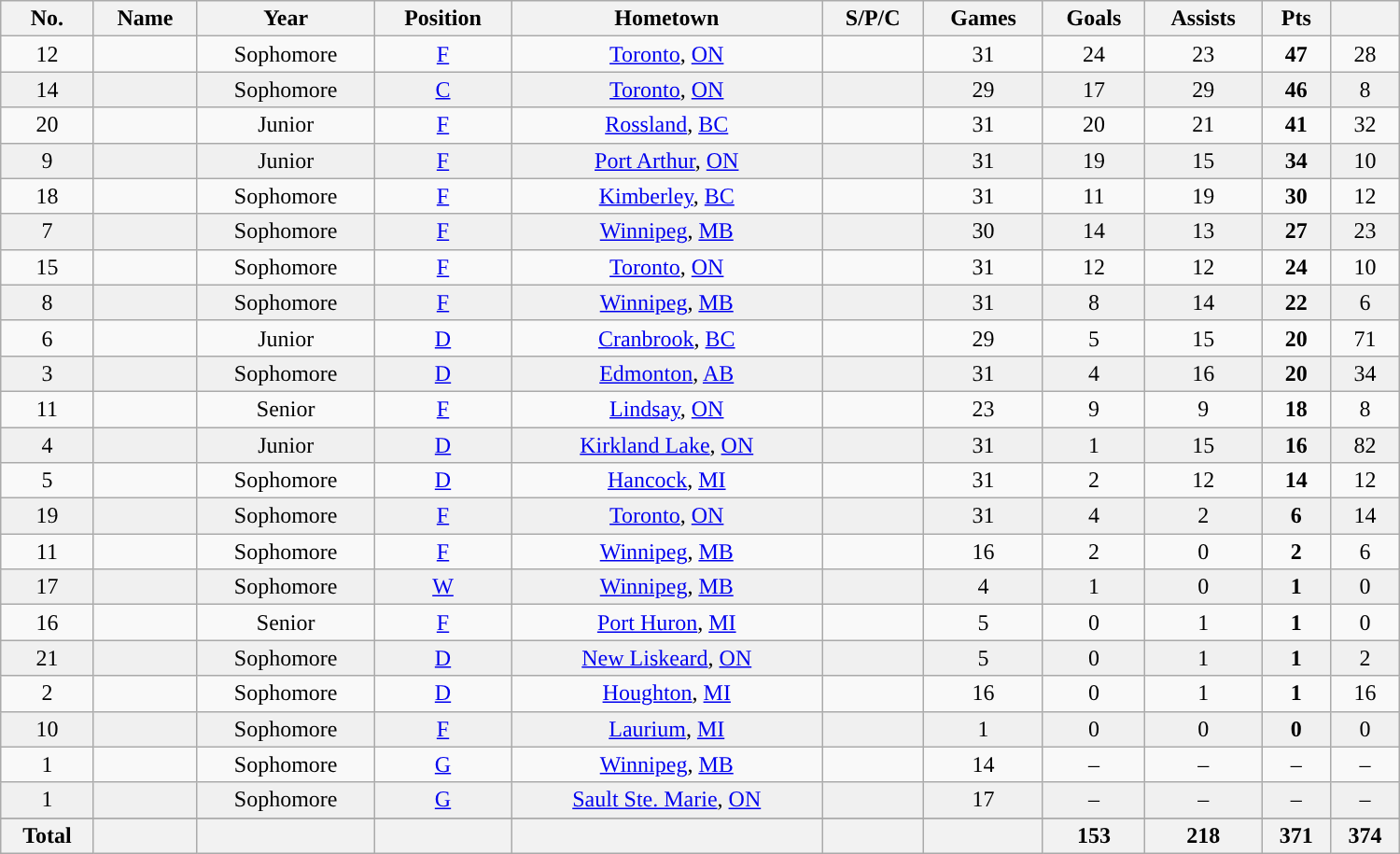<table class="wikitable sortable" width ="1000">
<tr align="center">
<th><strong>No.</strong></th>
<th><strong>Name</strong></th>
<th><strong>Year</strong></th>
<th><strong>Position</strong></th>
<th><strong>Hometown</strong></th>
<th><strong>S/P/C</strong></th>
<th><strong>Games</strong></th>
<th><strong>Goals</strong></th>
<th><strong>Assists</strong></th>
<th><strong>Pts</strong></th>
<th><strong><a href='#'></a></strong></th>
</tr>
<tr align="center" bgcolor="">
<td>12</td>
<td></td>
<td>Sophomore</td>
<td><a href='#'>F</a></td>
<td><a href='#'>Toronto</a>, <a href='#'>ON</a></td>
<td></td>
<td>31</td>
<td>24</td>
<td>23</td>
<td><strong>47</strong></td>
<td>28</td>
</tr>
<tr align="center" bgcolor="#f0f0f0">
<td>14</td>
<td></td>
<td>Sophomore</td>
<td><a href='#'>C</a></td>
<td><a href='#'>Toronto</a>, <a href='#'>ON</a></td>
<td></td>
<td>29</td>
<td>17</td>
<td>29</td>
<td><strong>46</strong></td>
<td>8</td>
</tr>
<tr align="center">
<td>20</td>
<td></td>
<td>Junior</td>
<td><a href='#'>F</a></td>
<td><a href='#'>Rossland</a>, <a href='#'>BC</a></td>
<td></td>
<td>31</td>
<td>20</td>
<td>21</td>
<td><strong>41</strong></td>
<td>32</td>
</tr>
<tr align="center" bgcolor="#f0f0f0">
<td>9</td>
<td></td>
<td>Junior</td>
<td><a href='#'>F</a></td>
<td><a href='#'>Port Arthur</a>, <a href='#'>ON</a></td>
<td></td>
<td>31</td>
<td>19</td>
<td>15</td>
<td><strong>34</strong></td>
<td>10</td>
</tr>
<tr align="center">
<td>18</td>
<td></td>
<td>Sophomore</td>
<td><a href='#'>F</a></td>
<td><a href='#'>Kimberley</a>, <a href='#'>BC</a></td>
<td></td>
<td>31</td>
<td>11</td>
<td>19</td>
<td><strong>30</strong></td>
<td>12</td>
</tr>
<tr align="center" bgcolor="#f0f0f0">
<td>7</td>
<td></td>
<td>Sophomore</td>
<td><a href='#'>F</a></td>
<td><a href='#'>Winnipeg</a>, <a href='#'>MB</a></td>
<td></td>
<td>30</td>
<td>14</td>
<td>13</td>
<td><strong>27</strong></td>
<td>23</td>
</tr>
<tr align="center">
<td>15</td>
<td></td>
<td>Sophomore</td>
<td><a href='#'>F</a></td>
<td><a href='#'>Toronto</a>, <a href='#'>ON</a></td>
<td></td>
<td>31</td>
<td>12</td>
<td>12</td>
<td><strong>24</strong></td>
<td>10</td>
</tr>
<tr align="center" bgcolor="#f0f0f0">
<td>8</td>
<td></td>
<td>Sophomore</td>
<td><a href='#'>F</a></td>
<td><a href='#'>Winnipeg</a>, <a href='#'>MB</a></td>
<td></td>
<td>31</td>
<td>8</td>
<td>14</td>
<td><strong>22</strong></td>
<td>6</td>
</tr>
<tr align="center">
<td>6</td>
<td></td>
<td>Junior</td>
<td><a href='#'>D</a></td>
<td><a href='#'>Cranbrook</a>, <a href='#'>BC</a></td>
<td></td>
<td>29</td>
<td>5</td>
<td>15</td>
<td><strong>20</strong></td>
<td>71</td>
</tr>
<tr align="center" bgcolor="#f0f0f0">
<td>3</td>
<td></td>
<td>Sophomore</td>
<td><a href='#'>D</a></td>
<td><a href='#'>Edmonton</a>, <a href='#'>AB</a></td>
<td></td>
<td>31</td>
<td>4</td>
<td>16</td>
<td><strong>20</strong></td>
<td>34</td>
</tr>
<tr align="center">
<td>11</td>
<td></td>
<td>Senior</td>
<td><a href='#'>F</a></td>
<td><a href='#'>Lindsay</a>, <a href='#'>ON</a></td>
<td></td>
<td>23</td>
<td>9</td>
<td>9</td>
<td><strong>18</strong></td>
<td>8</td>
</tr>
<tr align="center" bgcolor="#f0f0f0">
<td>4</td>
<td></td>
<td>Junior</td>
<td><a href='#'>D</a></td>
<td><a href='#'>Kirkland Lake</a>, <a href='#'>ON</a></td>
<td></td>
<td>31</td>
<td>1</td>
<td>15</td>
<td><strong>16</strong></td>
<td>82</td>
</tr>
<tr align="center">
<td>5</td>
<td></td>
<td>Sophomore</td>
<td><a href='#'>D</a></td>
<td><a href='#'>Hancock</a>, <a href='#'>MI</a></td>
<td></td>
<td>31</td>
<td>2</td>
<td>12</td>
<td><strong>14</strong></td>
<td>12</td>
</tr>
<tr align="center" bgcolor="#f0f0f0">
<td>19</td>
<td></td>
<td>Sophomore</td>
<td><a href='#'>F</a></td>
<td><a href='#'>Toronto</a>, <a href='#'>ON</a></td>
<td></td>
<td>31</td>
<td>4</td>
<td>2</td>
<td><strong>6</strong></td>
<td>14</td>
</tr>
<tr align="center">
<td>11</td>
<td></td>
<td>Sophomore</td>
<td><a href='#'>F</a></td>
<td><a href='#'>Winnipeg</a>, <a href='#'>MB</a></td>
<td></td>
<td>16</td>
<td>2</td>
<td>0</td>
<td><strong>2</strong></td>
<td>6</td>
</tr>
<tr align="center" bgcolor="#f0f0f0">
<td>17</td>
<td></td>
<td>Sophomore</td>
<td><a href='#'>W</a></td>
<td><a href='#'>Winnipeg</a>, <a href='#'>MB</a></td>
<td></td>
<td>4</td>
<td>1</td>
<td>0</td>
<td><strong>1</strong></td>
<td>0</td>
</tr>
<tr align="center">
<td>16</td>
<td></td>
<td>Senior</td>
<td><a href='#'>F</a></td>
<td><a href='#'>Port Huron</a>, <a href='#'>MI</a></td>
<td></td>
<td>5</td>
<td>0</td>
<td>1</td>
<td><strong>1</strong></td>
<td>0</td>
</tr>
<tr align="center" bgcolor="#f0f0f0">
<td>21</td>
<td></td>
<td>Sophomore</td>
<td><a href='#'>D</a></td>
<td><a href='#'>New Liskeard</a>, <a href='#'>ON</a></td>
<td></td>
<td>5</td>
<td>0</td>
<td>1</td>
<td><strong>1</strong></td>
<td>2</td>
</tr>
<tr align="center">
<td>2</td>
<td></td>
<td>Sophomore</td>
<td><a href='#'>D</a></td>
<td><a href='#'>Houghton</a>, <a href='#'>MI</a></td>
<td></td>
<td>16</td>
<td>0</td>
<td>1</td>
<td><strong>1</strong></td>
<td>16</td>
</tr>
<tr align="center" bgcolor="#f0f0f0">
<td>10</td>
<td></td>
<td>Sophomore</td>
<td><a href='#'>F</a></td>
<td><a href='#'>Laurium</a>, <a href='#'>MI</a></td>
<td></td>
<td>1</td>
<td>0</td>
<td>0</td>
<td><strong>0</strong></td>
<td>0</td>
</tr>
<tr align="center">
<td>1</td>
<td></td>
<td>Sophomore</td>
<td><a href='#'>G</a></td>
<td><a href='#'>Winnipeg</a>, <a href='#'>MB</a></td>
<td></td>
<td>14</td>
<td>–</td>
<td>–</td>
<td>–</td>
<td>–</td>
</tr>
<tr align="center" bgcolor="#f0f0f0">
<td>1</td>
<td></td>
<td>Sophomore</td>
<td><a href='#'>G</a></td>
<td><a href='#'>Sault Ste. Marie</a>, <a href='#'>ON</a></td>
<td></td>
<td>17</td>
<td>–</td>
<td>–</td>
<td>–</td>
<td>–</td>
</tr>
<tr align="center">
</tr>
<tr>
<th>Total</th>
<th></th>
<th></th>
<th></th>
<th></th>
<th></th>
<th></th>
<th>153</th>
<th>218</th>
<th>371</th>
<th>374</th>
</tr>
</table>
